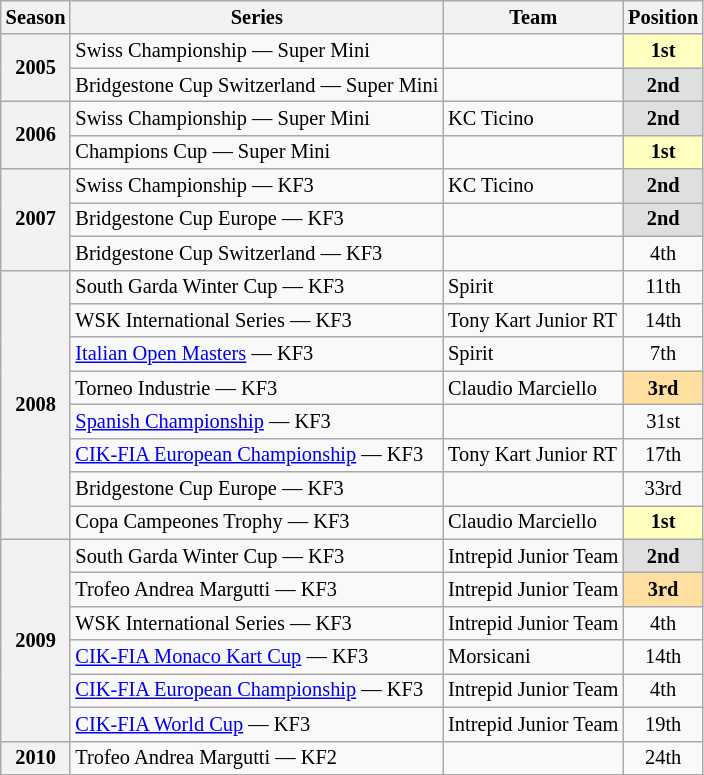<table class="wikitable" style="font-size: 85%; text-align:center">
<tr>
<th>Season</th>
<th>Series</th>
<th>Team</th>
<th>Position</th>
</tr>
<tr>
<th rowspan=2>2005</th>
<td align=left>Swiss Championship — Super Mini</td>
<td align=left></td>
<td style="background:#FFFFBF;"><strong>1st</strong></td>
</tr>
<tr>
<td align=left>Bridgestone Cup Switzerland — Super Mini</td>
<td align=left></td>
<td style="background:#DFDFDF;"><strong>2nd</strong></td>
</tr>
<tr>
<th rowspan=2>2006</th>
<td align=left>Swiss Championship — Super Mini</td>
<td align=left>KC Ticino</td>
<td style="background:#DFDFDF;"><strong>2nd</strong></td>
</tr>
<tr>
<td align=left>Champions Cup — Super Mini</td>
<td align=left></td>
<td style="background:#FFFFBF;"><strong>1st</strong></td>
</tr>
<tr>
<th rowspan=3>2007</th>
<td align=left>Swiss Championship — KF3</td>
<td align=left>KC Ticino</td>
<td style="background:#DFDFDF;"><strong>2nd</strong></td>
</tr>
<tr>
<td align=left>Bridgestone Cup Europe — KF3</td>
<td align=left></td>
<td style="background:#DFDFDF;"><strong>2nd</strong></td>
</tr>
<tr>
<td align=left>Bridgestone Cup Switzerland — KF3</td>
<td align=left></td>
<td>4th</td>
</tr>
<tr>
<th rowspan=8>2008</th>
<td align=left>South Garda Winter Cup — KF3</td>
<td align=left>Spirit</td>
<td>11th</td>
</tr>
<tr>
<td align=left>WSK International Series — KF3</td>
<td align=left>Tony Kart Junior RT</td>
<td>14th</td>
</tr>
<tr>
<td align=left><a href='#'>Italian Open Masters</a> — KF3</td>
<td align=left>Spirit</td>
<td>7th</td>
</tr>
<tr>
<td align=left>Torneo Industrie — KF3</td>
<td align=left>Claudio Marciello</td>
<td style="background:#FFDF9F;"><strong>3rd</strong></td>
</tr>
<tr>
<td align=left><a href='#'>Spanish Championship</a> — KF3</td>
<td align=left></td>
<td>31st</td>
</tr>
<tr>
<td align=left><a href='#'>CIK-FIA European Championship</a> — KF3</td>
<td align=left>Tony Kart Junior RT</td>
<td>17th</td>
</tr>
<tr>
<td align=left>Bridgestone Cup Europe — KF3</td>
<td align=left></td>
<td>33rd</td>
</tr>
<tr>
<td align=left>Copa Campeones Trophy — KF3</td>
<td align=left>Claudio Marciello</td>
<td style="background:#FFFFBF;"><strong>1st</strong></td>
</tr>
<tr>
<th rowspan=6>2009</th>
<td align=left>South Garda Winter Cup — KF3</td>
<td align=left>Intrepid Junior Team</td>
<td style="background:#DFDFDF;"><strong>2nd</strong></td>
</tr>
<tr>
<td align=left>Trofeo Andrea Margutti — KF3</td>
<td align=left>Intrepid Junior Team</td>
<td style="background:#FFDF9F;"><strong>3rd</strong></td>
</tr>
<tr>
<td align=left>WSK International Series — KF3</td>
<td align=left>Intrepid Junior Team</td>
<td>4th</td>
</tr>
<tr>
<td align=left><a href='#'>CIK-FIA Monaco Kart Cup</a> — KF3</td>
<td align=left>Morsicani</td>
<td>14th</td>
</tr>
<tr>
<td align=left><a href='#'>CIK-FIA European Championship</a> — KF3</td>
<td align=left>Intrepid Junior Team</td>
<td>4th</td>
</tr>
<tr>
<td align=left><a href='#'>CIK-FIA World Cup</a> — KF3</td>
<td align=left>Intrepid Junior Team</td>
<td>19th</td>
</tr>
<tr>
<th>2010</th>
<td align=left>Trofeo Andrea Margutti — KF2</td>
<td align=left></td>
<td>24th</td>
</tr>
</table>
